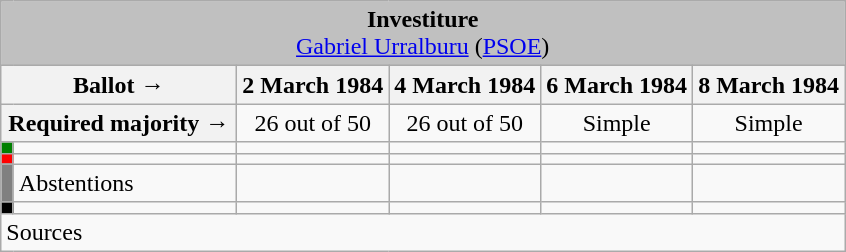<table class="wikitable" style="text-align:center;">
<tr>
<td colspan="6" align="center" bgcolor="#C0C0C0"><strong>Investiture</strong><br><a href='#'>Gabriel Urralburu</a> (<a href='#'>PSOE</a>)</td>
</tr>
<tr>
<th colspan="2" width="150px">Ballot →</th>
<th>2 March 1984</th>
<th>4 March 1984</th>
<th>6 March 1984</th>
<th>8 March 1984</th>
</tr>
<tr>
<th colspan="2">Required majority →</th>
<td>26 out of 50 </td>
<td>26 out of 50 </td>
<td>Simple </td>
<td>Simple </td>
</tr>
<tr>
<th width="1px" style="background:green;"></th>
<td align="left"></td>
<td></td>
<td></td>
<td></td>
<td></td>
</tr>
<tr>
<th style="color:inherit;background:red;"></th>
<td align="left"></td>
<td></td>
<td></td>
<td></td>
<td></td>
</tr>
<tr>
<th style="color:inherit;background:gray;"></th>
<td align="left"><span>Abstentions</span></td>
<td></td>
<td></td>
<td></td>
<td></td>
</tr>
<tr>
<th style="color:inherit;background:black;"></th>
<td align="left"></td>
<td></td>
<td></td>
<td></td>
<td></td>
</tr>
<tr>
<td align="left" colspan="6">Sources</td>
</tr>
</table>
